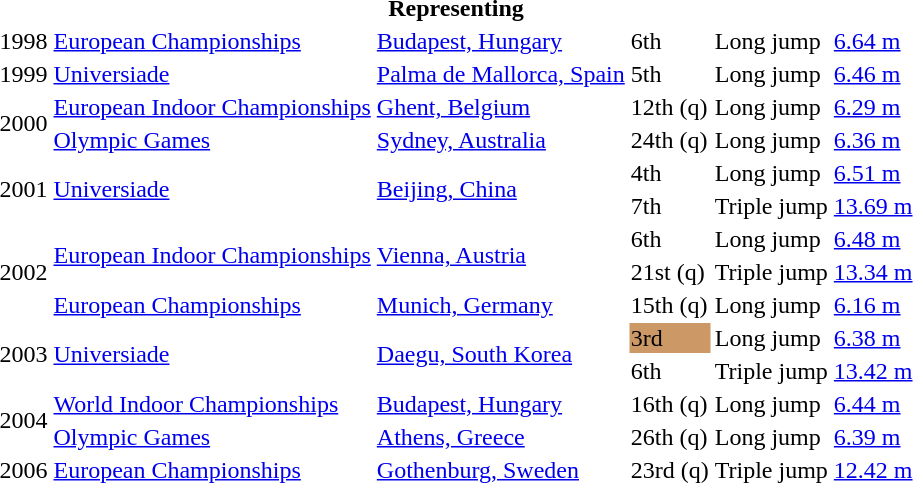<table>
<tr>
<th colspan="6">Representing </th>
</tr>
<tr>
<td>1998</td>
<td><a href='#'>European Championships</a></td>
<td><a href='#'>Budapest, Hungary</a></td>
<td>6th</td>
<td>Long jump</td>
<td><a href='#'>6.64 m</a></td>
</tr>
<tr>
<td>1999</td>
<td><a href='#'>Universiade</a></td>
<td><a href='#'>Palma de Mallorca, Spain</a></td>
<td>5th</td>
<td>Long jump</td>
<td><a href='#'>6.46 m</a></td>
</tr>
<tr>
<td rowspan=2>2000</td>
<td><a href='#'>European Indoor Championships</a></td>
<td><a href='#'>Ghent, Belgium</a></td>
<td>12th (q)</td>
<td>Long jump</td>
<td><a href='#'>6.29 m</a></td>
</tr>
<tr>
<td><a href='#'>Olympic Games</a></td>
<td><a href='#'>Sydney, Australia</a></td>
<td>24th (q)</td>
<td>Long jump</td>
<td><a href='#'>6.36 m</a></td>
</tr>
<tr>
<td rowspan=2>2001</td>
<td rowspan=2><a href='#'>Universiade</a></td>
<td rowspan=2><a href='#'>Beijing, China</a></td>
<td>4th</td>
<td>Long jump</td>
<td><a href='#'>6.51 m</a></td>
</tr>
<tr>
<td>7th</td>
<td>Triple jump</td>
<td><a href='#'>13.69 m</a></td>
</tr>
<tr>
<td rowspan=3>2002</td>
<td rowspan=2><a href='#'>European Indoor Championships</a></td>
<td rowspan=2><a href='#'>Vienna, Austria</a></td>
<td>6th</td>
<td>Long jump</td>
<td><a href='#'>6.48 m</a></td>
</tr>
<tr>
<td>21st (q)</td>
<td>Triple jump</td>
<td><a href='#'>13.34 m</a></td>
</tr>
<tr>
<td><a href='#'>European Championships</a></td>
<td><a href='#'>Munich, Germany</a></td>
<td>15th (q)</td>
<td>Long jump</td>
<td><a href='#'>6.16 m</a></td>
</tr>
<tr>
<td rowspan=2>2003</td>
<td rowspan=2><a href='#'>Universiade</a></td>
<td rowspan=2><a href='#'>Daegu, South Korea</a></td>
<td bgcolor="cc9966">3rd</td>
<td>Long jump</td>
<td><a href='#'>6.38 m</a></td>
</tr>
<tr>
<td>6th</td>
<td>Triple jump</td>
<td><a href='#'>13.42 m</a></td>
</tr>
<tr>
<td rowspan=2>2004</td>
<td><a href='#'>World Indoor Championships</a></td>
<td><a href='#'>Budapest, Hungary</a></td>
<td>16th (q)</td>
<td>Long jump</td>
<td><a href='#'>6.44 m</a></td>
</tr>
<tr>
<td><a href='#'>Olympic Games</a></td>
<td><a href='#'>Athens, Greece</a></td>
<td>26th (q)</td>
<td>Long jump</td>
<td><a href='#'>6.39 m</a></td>
</tr>
<tr>
<td>2006</td>
<td><a href='#'>European Championships</a></td>
<td><a href='#'>Gothenburg, Sweden</a></td>
<td>23rd (q)</td>
<td>Triple jump</td>
<td><a href='#'>12.42 m</a></td>
</tr>
</table>
